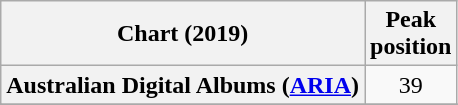<table class="wikitable sortable plainrowheaders" style="text-align:center">
<tr>
<th scope="col">Chart (2019)</th>
<th scope="col">Peak<br>position</th>
</tr>
<tr>
<th scope="row">Australian Digital Albums (<a href='#'>ARIA</a>)</th>
<td>39</td>
</tr>
<tr>
</tr>
<tr>
</tr>
<tr>
</tr>
<tr>
</tr>
<tr>
</tr>
<tr>
</tr>
<tr>
</tr>
<tr>
</tr>
<tr>
</tr>
<tr>
</tr>
<tr>
</tr>
<tr>
</tr>
<tr>
</tr>
<tr>
</tr>
<tr>
</tr>
<tr>
</tr>
<tr>
</tr>
</table>
